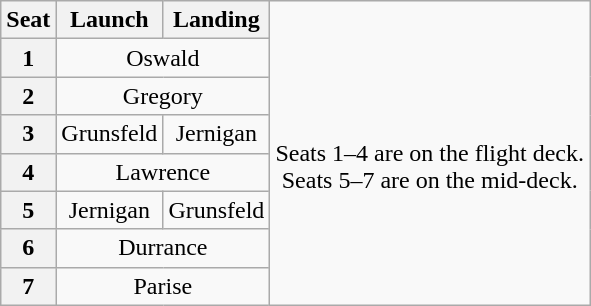<table class="wikitable" style="text-align:center">
<tr>
<th>Seat</th>
<th>Launch</th>
<th>Landing</th>
<td rowspan=8><br>Seats 1–4 are on the flight deck.<br>Seats 5–7 are on the mid-deck.</td>
</tr>
<tr>
<th>1</th>
<td colspan=2>Oswald</td>
</tr>
<tr>
<th>2</th>
<td colspan=2>Gregory</td>
</tr>
<tr>
<th>3</th>
<td>Grunsfeld</td>
<td>Jernigan</td>
</tr>
<tr>
<th>4</th>
<td colspan=2>Lawrence</td>
</tr>
<tr>
<th>5</th>
<td>Jernigan</td>
<td>Grunsfeld</td>
</tr>
<tr>
<th>6</th>
<td colspan=2>Durrance</td>
</tr>
<tr>
<th>7</th>
<td colspan=2>Parise</td>
</tr>
</table>
